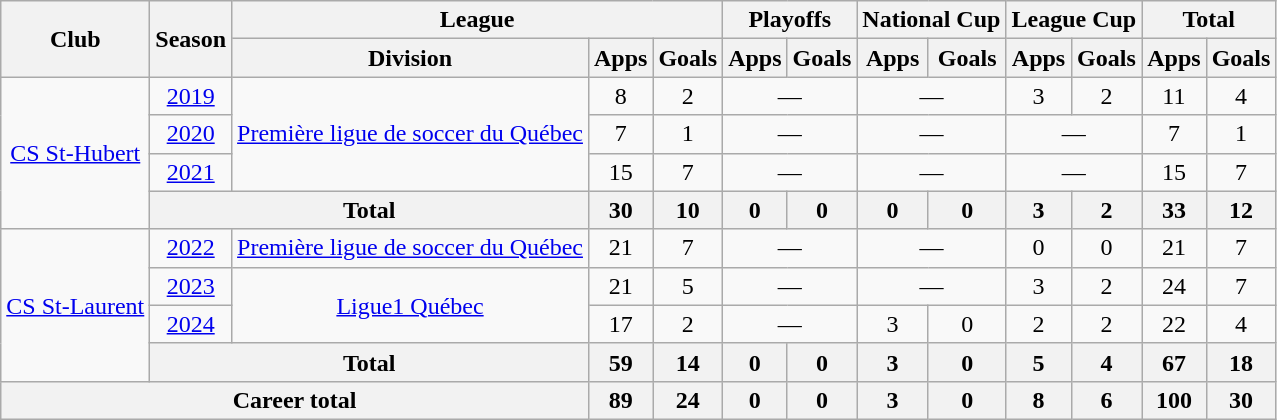<table class="wikitable" style="text-align:center">
<tr>
<th rowspan="2">Club</th>
<th rowspan="2">Season</th>
<th colspan="3">League</th>
<th colspan="2">Playoffs</th>
<th colspan="2">National Cup</th>
<th colspan="2">League Cup</th>
<th colspan="2">Total</th>
</tr>
<tr>
<th>Division</th>
<th>Apps</th>
<th>Goals</th>
<th>Apps</th>
<th>Goals</th>
<th>Apps</th>
<th>Goals</th>
<th>Apps</th>
<th>Goals</th>
<th>Apps</th>
<th>Goals</th>
</tr>
<tr>
<td rowspan="4"><a href='#'>CS St-Hubert</a></td>
<td><a href='#'>2019</a></td>
<td rowspan=3><a href='#'>Première ligue de soccer du Québec</a></td>
<td>8</td>
<td>2</td>
<td colspan="2">—</td>
<td colspan="2">—</td>
<td>3</td>
<td>2</td>
<td>11</td>
<td>4</td>
</tr>
<tr>
<td><a href='#'>2020</a></td>
<td>7</td>
<td>1</td>
<td colspan="2">—</td>
<td colspan="2">—</td>
<td colspan="2">—</td>
<td>7</td>
<td>1</td>
</tr>
<tr>
<td><a href='#'>2021</a></td>
<td>15</td>
<td>7</td>
<td colspan="2">—</td>
<td colspan="2">—</td>
<td colspan="2">—</td>
<td>15</td>
<td>7</td>
</tr>
<tr>
<th colspan="2">Total</th>
<th>30</th>
<th>10</th>
<th>0</th>
<th>0</th>
<th>0</th>
<th>0</th>
<th>3</th>
<th>2</th>
<th>33</th>
<th>12</th>
</tr>
<tr>
<td rowspan="4"><a href='#'>CS St-Laurent</a></td>
<td><a href='#'>2022</a></td>
<td><a href='#'>Première ligue de soccer du Québec</a></td>
<td>21</td>
<td>7</td>
<td colspan="2">—</td>
<td colspan="2">—</td>
<td>0</td>
<td>0</td>
<td>21</td>
<td>7</td>
</tr>
<tr>
<td><a href='#'>2023</a></td>
<td rowspan=2><a href='#'>Ligue1 Québec</a></td>
<td>21</td>
<td>5</td>
<td colspan="2">—</td>
<td colspan="2">—</td>
<td>3</td>
<td>2</td>
<td>24</td>
<td>7</td>
</tr>
<tr>
<td><a href='#'>2024</a></td>
<td>17</td>
<td>2</td>
<td colspan="2">—</td>
<td>3</td>
<td>0</td>
<td>2</td>
<td>2</td>
<td>22</td>
<td>4</td>
</tr>
<tr>
<th colspan="2">Total</th>
<th>59</th>
<th>14</th>
<th>0</th>
<th>0</th>
<th>3</th>
<th>0</th>
<th>5</th>
<th>4</th>
<th>67</th>
<th>18</th>
</tr>
<tr>
<th colspan="3">Career total</th>
<th>89</th>
<th>24</th>
<th>0</th>
<th>0</th>
<th>3</th>
<th>0</th>
<th>8</th>
<th>6</th>
<th>100</th>
<th>30</th>
</tr>
</table>
